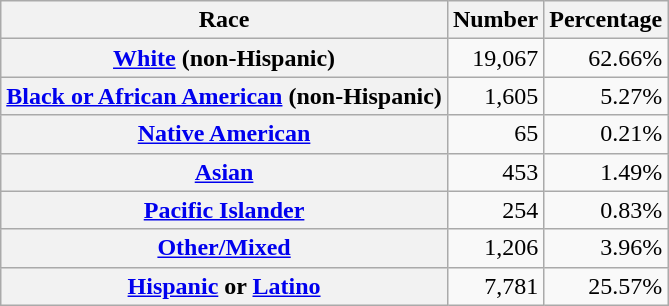<table class="wikitable" style="text-align:right">
<tr>
<th scope="col">Race</th>
<th scope="col">Number</th>
<th scope="col">Percentage</th>
</tr>
<tr>
<th scope="row"><a href='#'>White</a> (non-Hispanic)</th>
<td>19,067</td>
<td>62.66%</td>
</tr>
<tr>
<th scope="row"><a href='#'>Black or African American</a> (non-Hispanic)</th>
<td>1,605</td>
<td>5.27%</td>
</tr>
<tr>
<th scope="row"><a href='#'>Native American</a></th>
<td>65</td>
<td>0.21%</td>
</tr>
<tr>
<th scope="row"><a href='#'>Asian</a></th>
<td>453</td>
<td>1.49%</td>
</tr>
<tr>
<th scope="row"><a href='#'>Pacific Islander</a></th>
<td>254</td>
<td>0.83%</td>
</tr>
<tr>
<th scope="row"><a href='#'>Other/Mixed</a></th>
<td>1,206</td>
<td>3.96%</td>
</tr>
<tr>
<th scope="row"><a href='#'>Hispanic</a> or <a href='#'>Latino</a></th>
<td>7,781</td>
<td>25.57%</td>
</tr>
</table>
